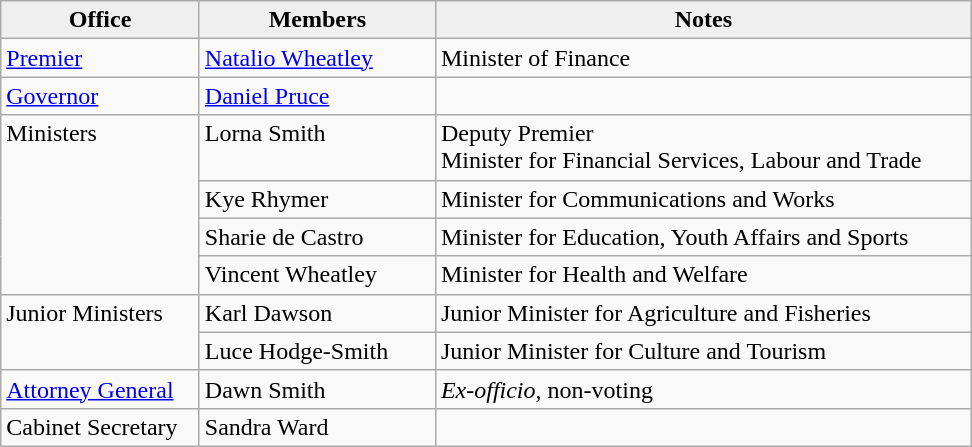<table class="wikitable">
<tr>
<th align="center" style="background: #efefef;" width="125">Office</th>
<th align="center" style="background: #efefef;" width="150">Members</th>
<th align="center" style="background: #efefef;" width="350">Notes</th>
</tr>
<tr>
<td><a href='#'>Premier</a></td>
<td><a href='#'>Natalio Wheatley</a></td>
<td>Minister of Finance</td>
</tr>
<tr>
<td><a href='#'>Governor</a></td>
<td><a href='#'>Daniel Pruce</a></td>
<td></td>
</tr>
<tr valign="top">
<td rowspan=4 valign="top">Ministers</td>
<td valign="top">Lorna Smith</td>
<td>Deputy Premier<br>Minister for Financial Services, Labour and Trade</td>
</tr>
<tr>
<td valign="top">Kye Rhymer</td>
<td>Minister for Communications and Works</td>
</tr>
<tr>
<td valign="top">Sharie de Castro</td>
<td>Minister for Education, Youth Affairs and Sports</td>
</tr>
<tr>
<td valign="top">Vincent Wheatley</td>
<td>Minister for Health and Welfare</td>
</tr>
<tr>
<td rowspan=2 valign="top">Junior Ministers</td>
<td valign="top">Karl Dawson</td>
<td>Junior Minister for Agriculture and Fisheries</td>
</tr>
<tr>
<td valign="top">Luce Hodge-Smith</td>
<td>Junior Minister for Culture and Tourism</td>
</tr>
<tr>
<td valign="top"><a href='#'>Attorney General</a></td>
<td>Dawn Smith</td>
<td><em>Ex-officio</em>, non-voting</td>
</tr>
<tr>
<td valign="top">Cabinet Secretary</td>
<td>Sandra Ward</td>
<td></td>
</tr>
</table>
